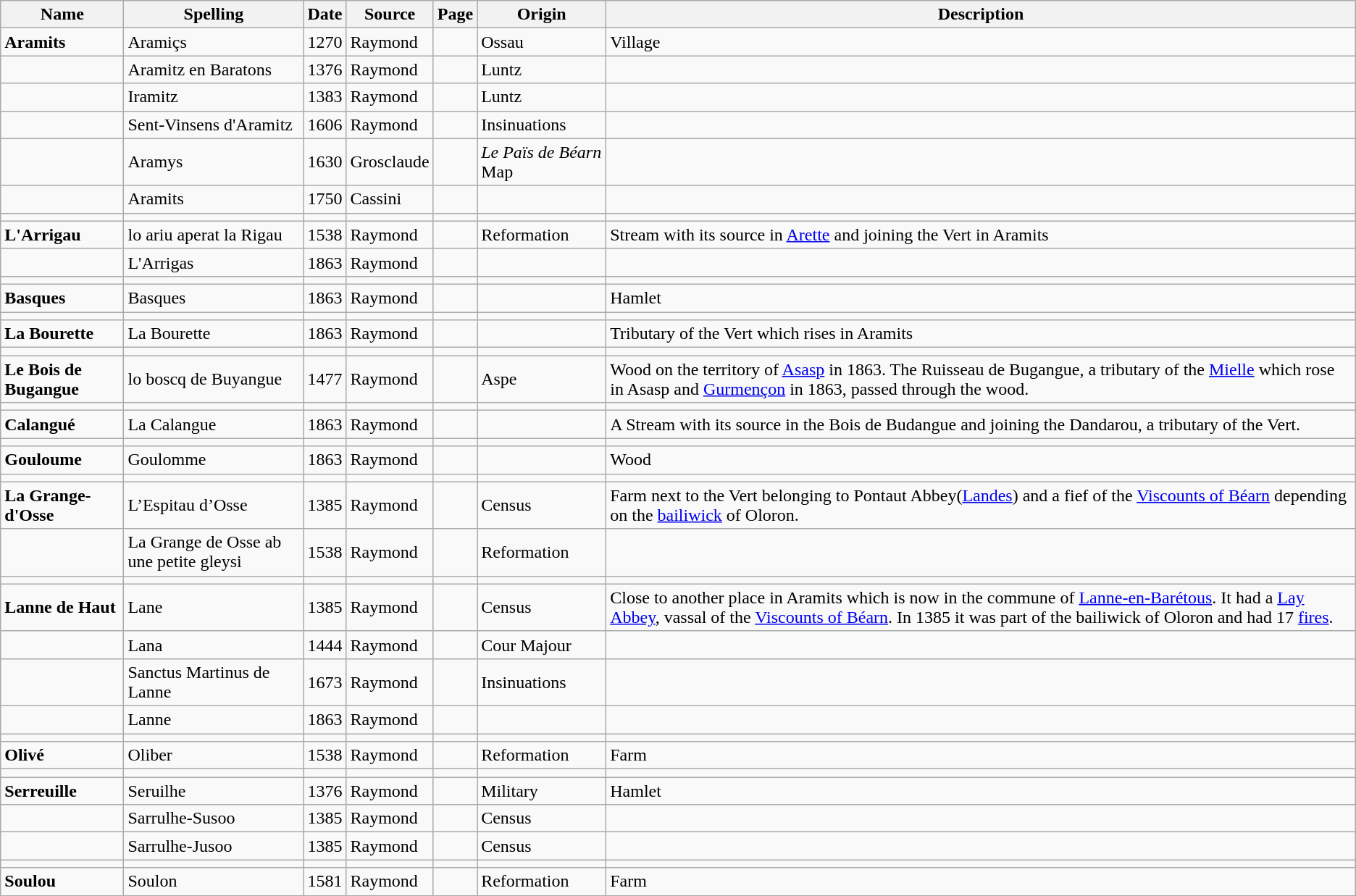<table class="wikitable">
<tr>
<th>Name</th>
<th>Spelling</th>
<th>Date</th>
<th>Source</th>
<th>Page</th>
<th>Origin</th>
<th>Description</th>
</tr>
<tr>
<td><strong>Aramits</strong></td>
<td>Aramiçs</td>
<td>1270</td>
<td>Raymond</td>
<td></td>
<td>Ossau</td>
<td>Village</td>
</tr>
<tr>
<td></td>
<td>Aramitz en Baratons</td>
<td>1376</td>
<td>Raymond</td>
<td></td>
<td>Luntz</td>
<td></td>
</tr>
<tr>
<td></td>
<td>Iramitz</td>
<td>1383</td>
<td>Raymond</td>
<td></td>
<td>Luntz</td>
<td></td>
</tr>
<tr>
<td></td>
<td>Sent-Vinsens d'Aramitz</td>
<td>1606</td>
<td>Raymond</td>
<td></td>
<td>Insinuations</td>
<td></td>
</tr>
<tr>
<td></td>
<td>Aramys</td>
<td>1630</td>
<td>Grosclaude</td>
<td></td>
<td><em>Le Païs de Béarn</em> Map</td>
<td></td>
</tr>
<tr>
<td></td>
<td>Aramits</td>
<td>1750</td>
<td>Cassini</td>
<td></td>
<td></td>
<td></td>
</tr>
<tr>
<td></td>
<td></td>
<td></td>
<td></td>
<td></td>
<td></td>
<td></td>
</tr>
<tr>
<td><strong>L'Arrigau</strong></td>
<td>lo ariu aperat la Rigau</td>
<td>1538</td>
<td>Raymond</td>
<td></td>
<td>Reformation</td>
<td>Stream with its source in <a href='#'>Arette</a> and joining the Vert in Aramits</td>
</tr>
<tr>
<td></td>
<td>L'Arrigas</td>
<td>1863</td>
<td>Raymond</td>
<td></td>
<td></td>
<td></td>
</tr>
<tr>
<td></td>
<td></td>
<td></td>
<td></td>
<td></td>
<td></td>
<td></td>
</tr>
<tr>
<td><strong>Basques</strong></td>
<td>Basques</td>
<td>1863</td>
<td>Raymond</td>
<td></td>
<td></td>
<td>Hamlet</td>
</tr>
<tr>
<td></td>
<td></td>
<td></td>
<td></td>
<td></td>
<td></td>
<td></td>
</tr>
<tr>
<td><strong>La Bourette</strong></td>
<td>La Bourette</td>
<td>1863</td>
<td>Raymond</td>
<td></td>
<td></td>
<td>Tributary of the Vert which rises in Aramits</td>
</tr>
<tr>
<td></td>
<td></td>
<td></td>
<td></td>
<td></td>
<td></td>
<td></td>
</tr>
<tr>
<td><strong>Le Bois de Bugangue</strong></td>
<td>lo boscq de Buyangue</td>
<td>1477</td>
<td>Raymond</td>
<td></td>
<td>Aspe</td>
<td>Wood on the territory of <a href='#'>Asasp</a> in 1863. The Ruisseau de Bugangue, a tributary of the <a href='#'>Mielle</a> which rose in Asasp and <a href='#'>Gurmençon</a> in 1863, passed through the wood.</td>
</tr>
<tr>
<td></td>
<td></td>
<td></td>
<td></td>
<td></td>
<td></td>
<td></td>
</tr>
<tr>
<td><strong>Calangué</strong></td>
<td>La Calangue</td>
<td>1863</td>
<td>Raymond</td>
<td></td>
<td></td>
<td>A Stream with its source in the Bois de Budangue and joining the Dandarou, a tributary of the Vert.</td>
</tr>
<tr>
<td></td>
<td></td>
<td></td>
<td></td>
<td></td>
<td></td>
<td></td>
</tr>
<tr>
<td><strong>Gouloume</strong></td>
<td>Goulomme</td>
<td>1863</td>
<td>Raymond</td>
<td></td>
<td></td>
<td>Wood</td>
</tr>
<tr>
<td></td>
<td></td>
<td></td>
<td></td>
<td></td>
<td></td>
<td></td>
</tr>
<tr>
<td><strong>La Grange-d'Osse</strong></td>
<td>L’Espitau d’Osse</td>
<td>1385</td>
<td>Raymond</td>
<td></td>
<td>Census</td>
<td>Farm next to the Vert belonging to Pontaut Abbey(<a href='#'>Landes</a>) and a fief of the <a href='#'>Viscounts of Béarn</a> depending on the <a href='#'>bailiwick</a> of Oloron.</td>
</tr>
<tr>
<td></td>
<td>La Grange de Osse ab une petite gleysi</td>
<td>1538</td>
<td>Raymond</td>
<td></td>
<td>Reformation</td>
<td></td>
</tr>
<tr>
<td></td>
<td></td>
<td></td>
<td></td>
<td></td>
<td></td>
<td></td>
</tr>
<tr>
<td><strong>Lanne de Haut</strong></td>
<td>Lane</td>
<td>1385</td>
<td>Raymond</td>
<td></td>
<td>Census</td>
<td>Close to another place in Aramits which is now in the commune of <a href='#'>Lanne-en-Barétous</a>. It had a <a href='#'>Lay Abbey</a>, vassal of the <a href='#'>Viscounts of Béarn</a>. In 1385 it was part of the bailiwick of Oloron and had 17 <a href='#'>fires</a>.</td>
</tr>
<tr>
<td></td>
<td>Lana</td>
<td>1444</td>
<td>Raymond</td>
<td></td>
<td>Cour Majour</td>
<td></td>
</tr>
<tr>
<td></td>
<td>Sanctus Martinus de Lanne</td>
<td>1673</td>
<td>Raymond</td>
<td></td>
<td>Insinuations</td>
<td></td>
</tr>
<tr>
<td></td>
<td>Lanne</td>
<td>1863</td>
<td>Raymond</td>
<td></td>
<td></td>
<td></td>
</tr>
<tr>
<td></td>
<td></td>
<td></td>
<td></td>
<td></td>
<td></td>
<td></td>
</tr>
<tr>
<td><strong>Olivé</strong></td>
<td>Oliber</td>
<td>1538</td>
<td>Raymond</td>
<td></td>
<td>Reformation</td>
<td>Farm</td>
</tr>
<tr>
<td></td>
<td></td>
<td></td>
<td></td>
<td></td>
<td></td>
<td></td>
</tr>
<tr>
<td><strong>Serreuille</strong></td>
<td>Seruilhe</td>
<td>1376</td>
<td>Raymond</td>
<td></td>
<td>Military</td>
<td>Hamlet</td>
</tr>
<tr>
<td></td>
<td>Sarrulhe-Susoo</td>
<td>1385</td>
<td>Raymond</td>
<td></td>
<td>Census</td>
<td></td>
</tr>
<tr>
<td></td>
<td>Sarrulhe-Jusoo</td>
<td>1385</td>
<td>Raymond</td>
<td></td>
<td>Census</td>
<td></td>
</tr>
<tr>
<td></td>
<td></td>
<td></td>
<td></td>
<td></td>
<td></td>
<td></td>
</tr>
<tr>
<td><strong>Soulou</strong></td>
<td>Soulon</td>
<td>1581</td>
<td>Raymond</td>
<td></td>
<td>Reformation</td>
<td>Farm</td>
</tr>
</table>
